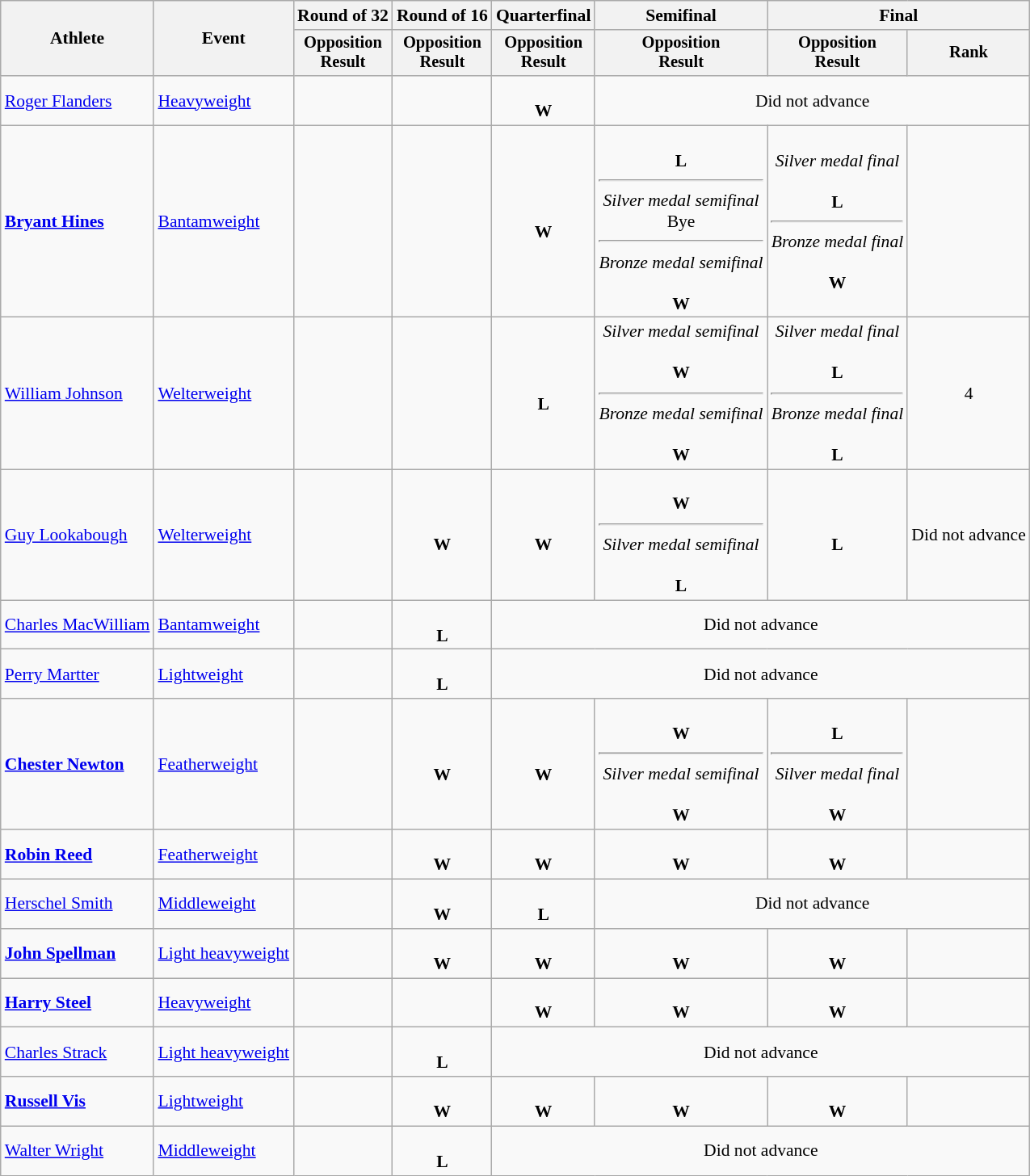<table class="wikitable" style="font-size:90%;">
<tr>
<th rowspan=2>Athlete</th>
<th rowspan=2>Event</th>
<th>Round of 32</th>
<th>Round of 16</th>
<th>Quarterfinal</th>
<th>Semifinal</th>
<th colspan=2>Final</th>
</tr>
<tr style="font-size: 95%">
<th>Opposition<br>Result</th>
<th>Opposition<br>Result</th>
<th>Opposition<br>Result</th>
<th>Opposition<br>Result</th>
<th>Opposition<br>Result</th>
<th>Rank</th>
</tr>
<tr align=center>
<td align=left><a href='#'>Roger Flanders</a></td>
<td align=left><a href='#'>Heavyweight</a></td>
<td></td>
<td></td>
<td> <br> <strong>W</strong></td>
<td colspan=3>Did not advance</td>
</tr>
<tr align=center>
<td align=left><strong><a href='#'>Bryant Hines</a></strong></td>
<td align=left><a href='#'>Bantamweight</a></td>
<td></td>
<td></td>
<td> <br> <strong>W</strong></td>
<td> <br> <strong>L</strong> <hr> <em>Silver medal semifinal</em> <br> Bye <hr> <em>Bronze medal semifinal</em> <br>  <br> <strong>W</strong></td>
<td><em>Silver medal final</em> <br>  <br> <strong>L</strong> <hr> <em>Bronze medal final</em> <br>  <br> <strong>W</strong></td>
<td></td>
</tr>
<tr align=center>
<td align=left><a href='#'>William Johnson</a></td>
<td align=left><a href='#'>Welterweight</a></td>
<td></td>
<td></td>
<td> <br> <strong>L</strong></td>
<td><em>Silver medal semifinal</em> <br>  <br> <strong>W</strong> <hr> <em>Bronze medal semifinal</em> <br>  <br> <strong>W</strong></td>
<td><em>Silver medal final</em> <br>  <br> <strong>L</strong> <hr> <em>Bronze medal final</em> <br>  <br> <strong>L</strong></td>
<td>4</td>
</tr>
<tr align=center>
<td align=left><a href='#'>Guy Lookabough</a></td>
<td align=left><a href='#'>Welterweight</a></td>
<td></td>
<td> <br> <strong>W</strong></td>
<td> <br> <strong>W</strong></td>
<td> <br> <strong>W</strong> <hr> <em>Silver medal semifinal</em> <br>  <br> <strong>L</strong></td>
<td> <br> <strong>L</strong></td>
<td>Did not advance</td>
</tr>
<tr align=center>
<td align=left><a href='#'>Charles MacWilliam</a></td>
<td align=left><a href='#'>Bantamweight</a></td>
<td></td>
<td> <br> <strong>L</strong></td>
<td colspan=4>Did not advance</td>
</tr>
<tr align=center>
<td align=left><a href='#'>Perry Martter</a></td>
<td align=left><a href='#'>Lightweight</a></td>
<td></td>
<td> <br> <strong>L</strong></td>
<td colspan=4>Did not advance</td>
</tr>
<tr align=center>
<td align=left><strong><a href='#'>Chester Newton</a></strong></td>
<td align=left><a href='#'>Featherweight</a></td>
<td></td>
<td> <br> <strong>W</strong></td>
<td> <br> <strong>W</strong></td>
<td> <br> <strong>W</strong> <hr> <em>Silver medal semifinal</em> <br>  <br> <strong>W</strong></td>
<td> <br> <strong>L</strong> <hr> <em>Silver medal final</em> <br>  <br> <strong>W</strong></td>
<td></td>
</tr>
<tr align=center>
<td align=left><strong><a href='#'>Robin Reed</a></strong></td>
<td align=left><a href='#'>Featherweight</a></td>
<td></td>
<td> <br> <strong>W</strong></td>
<td> <br> <strong>W</strong></td>
<td> <br> <strong>W</strong></td>
<td> <br> <strong>W</strong></td>
<td></td>
</tr>
<tr align=center>
<td align=left><a href='#'>Herschel Smith</a></td>
<td align=left><a href='#'>Middleweight</a></td>
<td></td>
<td> <br> <strong>W</strong></td>
<td> <br> <strong>L</strong></td>
<td colspan=3>Did not advance</td>
</tr>
<tr align=center>
<td align=left><strong><a href='#'>John Spellman</a></strong></td>
<td align=left><a href='#'>Light heavyweight</a></td>
<td></td>
<td> <br> <strong>W</strong></td>
<td> <br> <strong>W</strong></td>
<td> <br> <strong>W</strong></td>
<td> <br> <strong>W</strong></td>
<td></td>
</tr>
<tr align=center>
<td align=left><strong><a href='#'>Harry Steel</a></strong></td>
<td align=left><a href='#'>Heavyweight</a></td>
<td></td>
<td></td>
<td> <br> <strong>W</strong></td>
<td> <br> <strong>W</strong></td>
<td> <br> <strong>W</strong></td>
<td></td>
</tr>
<tr align=center>
<td align=left><a href='#'>Charles Strack</a></td>
<td align=left><a href='#'>Light heavyweight</a></td>
<td></td>
<td> <br> <strong>L</strong></td>
<td colspan=4>Did not advance</td>
</tr>
<tr align=center>
<td align=left><strong><a href='#'>Russell Vis</a></strong></td>
<td align=left><a href='#'>Lightweight</a></td>
<td></td>
<td> <br> <strong>W</strong></td>
<td> <br> <strong>W</strong></td>
<td> <br> <strong>W</strong></td>
<td> <br> <strong>W</strong></td>
<td></td>
</tr>
<tr align=center>
<td align=left><a href='#'>Walter Wright</a></td>
<td align=left><a href='#'>Middleweight</a></td>
<td></td>
<td> <br> <strong>L</strong></td>
<td colspan=4>Did not advance</td>
</tr>
</table>
